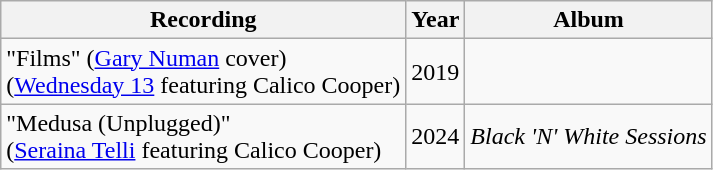<table class="wikitable">
<tr>
<th>Recording</th>
<th>Year</th>
<th>Album</th>
</tr>
<tr>
<td>"Films" (<a href='#'>Gary Numan</a> cover)<br>(<a href='#'>Wednesday 13</a> featuring Calico Cooper)</td>
<td>2019</td>
<td></td>
</tr>
<tr>
<td>"Medusa (Unplugged)"<br>(<a href='#'>Seraina Telli</a> featuring Calico Cooper)</td>
<td>2024</td>
<td><em>Black 'N' White Sessions</em></td>
</tr>
</table>
